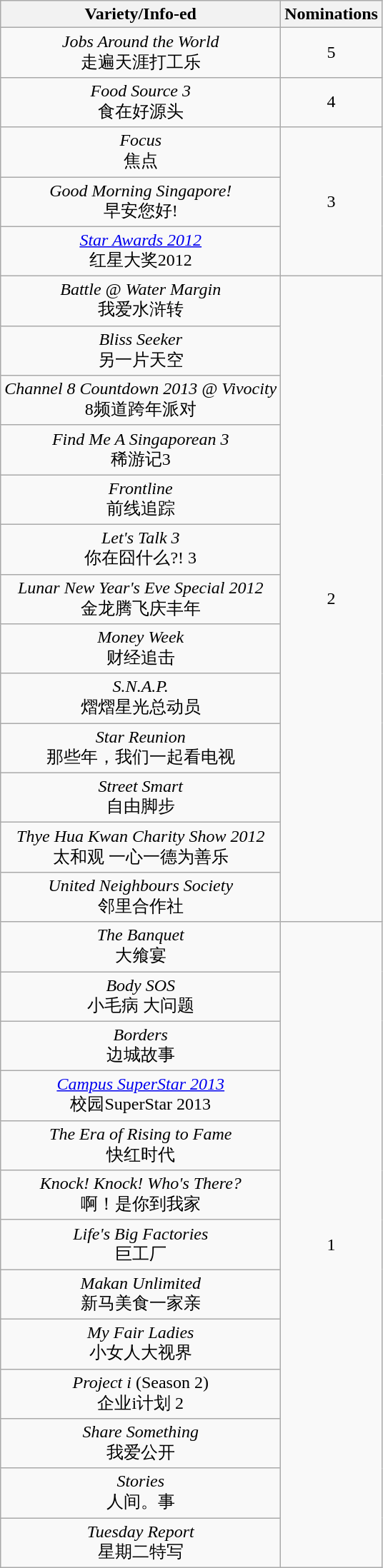<table class="wikitable" style="text-align: center">
<tr>
<th>Variety/Info-ed</th>
<th>Nominations</th>
</tr>
<tr>
<td><em>Jobs Around the World</em><br> 走遍天涯打工乐</td>
<td>5</td>
</tr>
<tr>
<td><em>Food Source 3</em><br> 食在好源头</td>
<td>4</td>
</tr>
<tr>
<td><em>Focus</em><br> 焦点</td>
<td rowspan=3>3</td>
</tr>
<tr>
<td><em>Good Morning Singapore!</em><br> 早安您好!</td>
</tr>
<tr>
<td><em><a href='#'>Star Awards 2012</a></em><br> 红星大奖2012</td>
</tr>
<tr>
<td><em>Battle @ Water Margin</em><br> 我爱水浒转</td>
<td rowspan=13>2</td>
</tr>
<tr>
<td><em>Bliss Seeker</em><br> 另一片天空</td>
</tr>
<tr>
<td><em>Channel 8 Countdown 2013 @ Vivocity</em> <br> 8频道跨年派对</td>
</tr>
<tr>
<td><em>Find Me A Singaporean 3</em><br> 稀游记3</td>
</tr>
<tr>
<td><em>Frontline</em><br> 前线追踪</td>
</tr>
<tr>
<td><em>Let's Talk 3</em><br> 你在囧什么?! 3</td>
</tr>
<tr>
<td><em>Lunar New Year's Eve Special 2012</em> <br> 金龙腾飞庆丰年</td>
</tr>
<tr>
<td><em>Money Week</em><br> 财经追击</td>
</tr>
<tr>
<td><em>S.N.A.P.</em> <br>熠熠星光总动员</td>
</tr>
<tr>
<td><em>Star Reunion</em><br> 那些年，我们一起看电视</td>
</tr>
<tr>
<td><em>Street Smart</em><br> 自由脚步</td>
</tr>
<tr>
<td><em>Thye Hua Kwan Charity Show 2012</em> <br> 太和观 一心一德为善乐</td>
</tr>
<tr>
<td><em>United Neighbours Society</em> <br>邻里合作社</td>
</tr>
<tr>
<td><em>The Banquet</em><br> 大飨宴</td>
<td rowspan=13>1</td>
</tr>
<tr>
<td><em>Body SOS</em><br> 小毛病 大问题</td>
</tr>
<tr>
<td><em>Borders</em> <br>边城故事</td>
</tr>
<tr>
<td><em><a href='#'>Campus SuperStar 2013</a></em> <br> 校园SuperStar 2013</td>
</tr>
<tr>
<td><em>The Era of Rising to Fame</em><br> 快红时代</td>
</tr>
<tr>
<td><em>Knock! Knock! Who's There?</em> <br> 啊！是你到我家</td>
</tr>
<tr>
<td><em>Life's Big Factories</em><br> 巨工厂</td>
</tr>
<tr>
<td><em>Makan Unlimited</em> <br>新马美食一家亲</td>
</tr>
<tr>
<td><em>My Fair Ladies</em> <br>小女人大视界</td>
</tr>
<tr>
<td><em>Project i</em> (Season 2)<br> 企业i计划 2</td>
</tr>
<tr>
<td><em>Share Something</em><br> 我爱公开</td>
</tr>
<tr>
<td><em>Stories</em> <br>人间。事</td>
</tr>
<tr>
<td><em>Tuesday Report</em><br> 星期二特写</td>
</tr>
</table>
